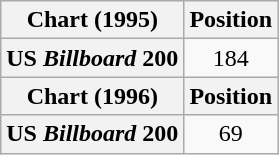<table class="wikitable plainrowheaders" style="text-align:center">
<tr>
<th scope="col">Chart (1995)</th>
<th scope="col">Position</th>
</tr>
<tr>
<th scope="row">US <em>Billboard</em> 200</th>
<td>184</td>
</tr>
<tr>
<th scope="col">Chart (1996)</th>
<th scope="col">Position</th>
</tr>
<tr>
<th scope="row">US <em>Billboard</em> 200</th>
<td>69</td>
</tr>
</table>
